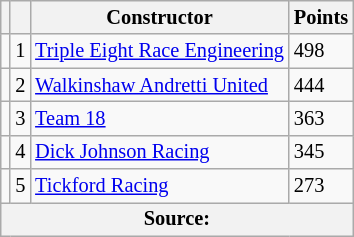<table class="wikitable" style="font-size: 85%;">
<tr>
<th scope="col"></th>
<th scope="col"></th>
<th scope="col">Constructor</th>
<th scope="col">Points</th>
</tr>
<tr>
<td align="left"></td>
<td align="center">1</td>
<td> <a href='#'>Triple Eight Race Engineering</a></td>
<td align="left">498</td>
</tr>
<tr>
<td align="left"></td>
<td align="center">2</td>
<td> <a href='#'>Walkinshaw Andretti United</a></td>
<td align="left">444</td>
</tr>
<tr>
<td align="left"></td>
<td align="center">3</td>
<td> <a href='#'>Team 18</a></td>
<td align="left">363</td>
</tr>
<tr>
<td align="left"></td>
<td align="center">4</td>
<td> <a href='#'>Dick Johnson Racing</a></td>
<td align="left">345</td>
</tr>
<tr>
<td align="left"></td>
<td align="center">5</td>
<td> <a href='#'>Tickford Racing</a></td>
<td align="left">273</td>
</tr>
<tr>
<th colspan=4>Source:</th>
</tr>
</table>
